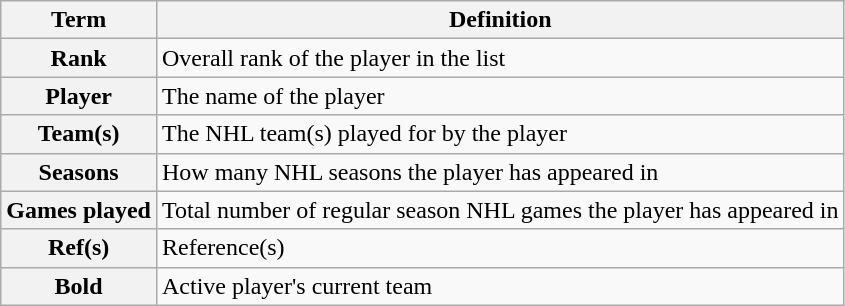<table class="wikitable">
<tr>
<th scope="col">Term</th>
<th scope="col">Definition</th>
</tr>
<tr>
<th scope="row">Rank</th>
<td>Overall rank of the player in the list</td>
</tr>
<tr>
<th scope="row">Player</th>
<td>The name of the player</td>
</tr>
<tr>
<th scope="row">Team(s)</th>
<td>The NHL team(s) played for by the player</td>
</tr>
<tr>
<th scope="row">Seasons</th>
<td>How many NHL seasons the player has appeared in</td>
</tr>
<tr>
<th scope="row">Games played</th>
<td>Total number of regular season NHL games the player has appeared in</td>
</tr>
<tr>
<th scope="row">Ref(s)</th>
<td>Reference(s)</td>
</tr>
<tr>
<th scope="row">Bold</th>
<td>Active player's current team</td>
</tr>
</table>
